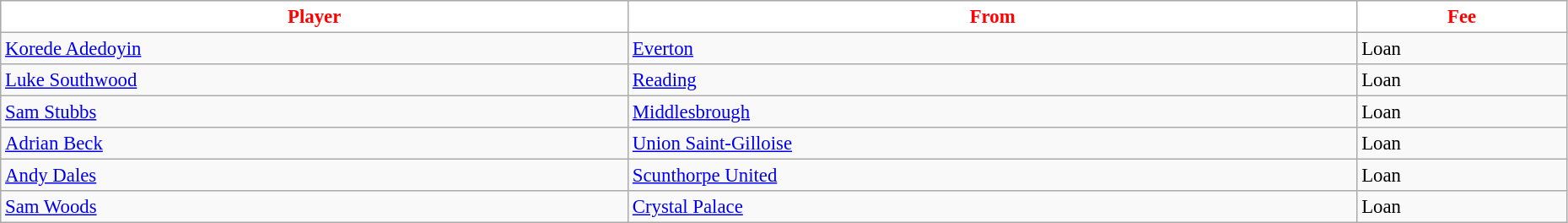<table class="wikitable" style="text-align:left; font-size:95%;width:98%;">
<tr>
<th style="background:white; color:red;">Player</th>
<th style="background:white; color:red;">From</th>
<th style="background:white; color:red;">Fee</th>
</tr>
<tr>
<td> <a href='#'>Korede Adedoyin</a></td>
<td> <a href='#'>Everton</a></td>
<td>Loan</td>
</tr>
<tr>
<td> <a href='#'>Luke Southwood</a></td>
<td> <a href='#'>Reading</a></td>
<td>Loan</td>
</tr>
<tr>
<td> <a href='#'>Sam Stubbs</a></td>
<td> <a href='#'>Middlesbrough</a></td>
<td>Loan</td>
</tr>
<tr>
<td> <a href='#'>Adrian Beck</a></td>
<td> <a href='#'>Union Saint-Gilloise</a></td>
<td>Loan</td>
</tr>
<tr>
<td> <a href='#'>Andy Dales</a></td>
<td> <a href='#'>Scunthorpe United</a></td>
<td>Loan</td>
</tr>
<tr>
<td> <a href='#'>Sam Woods</a></td>
<td> <a href='#'>Crystal Palace</a></td>
<td>Loan</td>
</tr>
</table>
